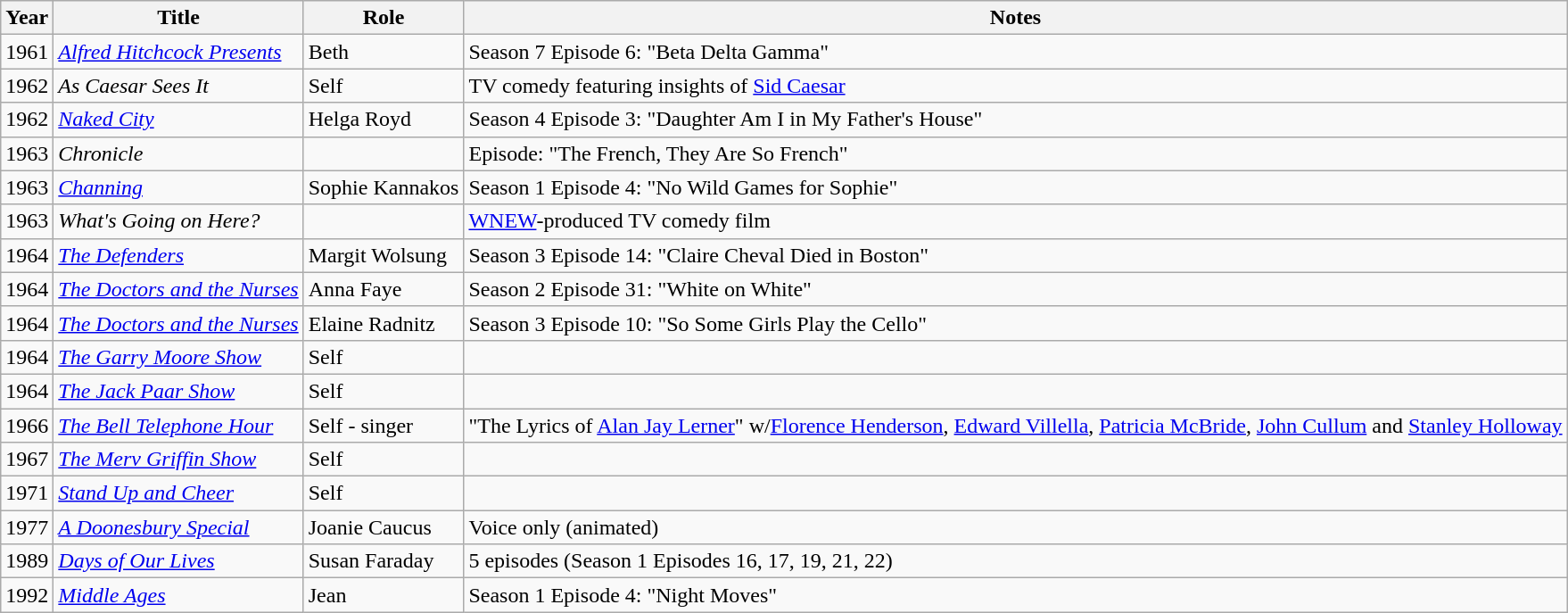<table class="wikitable">
<tr>
<th>Year</th>
<th>Title</th>
<th>Role</th>
<th>Notes</th>
</tr>
<tr>
<td>1961</td>
<td><em><a href='#'>Alfred Hitchcock Presents</a></em></td>
<td>Beth</td>
<td>Season 7 Episode 6: "Beta Delta Gamma"</td>
</tr>
<tr>
<td>1962</td>
<td><em>As Caesar Sees It</em></td>
<td>Self</td>
<td>TV comedy featuring insights of <a href='#'>Sid Caesar</a></td>
</tr>
<tr>
<td>1962</td>
<td><em><a href='#'>Naked City</a></em></td>
<td>Helga Royd</td>
<td>Season 4 Episode 3: "Daughter Am I in My Father's House"</td>
</tr>
<tr>
<td>1963</td>
<td><em>Chronicle</em></td>
<td></td>
<td>Episode: "The French, They Are So French"</td>
</tr>
<tr>
<td>1963</td>
<td><em><a href='#'>Channing</a></em></td>
<td>Sophie Kannakos</td>
<td>Season 1 Episode 4: "No Wild Games for Sophie"</td>
</tr>
<tr>
<td>1963</td>
<td><em>What's Going on Here?</em></td>
<td></td>
<td><a href='#'>WNEW</a>-produced TV comedy film</td>
</tr>
<tr>
<td>1964</td>
<td><em><a href='#'>The Defenders</a></em></td>
<td>Margit Wolsung</td>
<td>Season 3 Episode 14: "Claire Cheval Died in Boston"</td>
</tr>
<tr>
<td>1964</td>
<td><em><a href='#'>The Doctors and the Nurses</a></em></td>
<td>Anna Faye</td>
<td>Season 2 Episode 31: "White on White"</td>
</tr>
<tr>
<td>1964</td>
<td><em><a href='#'>The Doctors and the Nurses</a></em></td>
<td>Elaine Radnitz</td>
<td>Season 3 Episode 10: "So Some Girls Play the Cello"</td>
</tr>
<tr>
<td>1964</td>
<td><em><a href='#'>The Garry Moore Show</a></em></td>
<td>Self</td>
<td></td>
</tr>
<tr>
<td>1964</td>
<td><em><a href='#'>The Jack Paar Show</a></em></td>
<td>Self</td>
<td></td>
</tr>
<tr>
<td>1966</td>
<td><em><a href='#'>The Bell Telephone Hour</a></em></td>
<td>Self - singer</td>
<td>"The Lyrics of <a href='#'>Alan Jay Lerner</a>" w/<a href='#'>Florence Henderson</a>, <a href='#'>Edward Villella</a>, <a href='#'>Patricia McBride</a>, <a href='#'>John Cullum</a> and <a href='#'>Stanley Holloway</a></td>
</tr>
<tr>
<td>1967</td>
<td><em><a href='#'>The Merv Griffin Show</a></em></td>
<td>Self</td>
<td></td>
</tr>
<tr>
<td>1971</td>
<td><em><a href='#'>Stand Up and Cheer</a></em></td>
<td>Self</td>
<td></td>
</tr>
<tr>
<td>1977</td>
<td><em><a href='#'>A Doonesbury Special</a></em></td>
<td>Joanie Caucus</td>
<td>Voice only (animated)</td>
</tr>
<tr>
<td>1989</td>
<td><em><a href='#'>Days of Our Lives</a></em></td>
<td>Susan Faraday</td>
<td>5 episodes (Season 1 Episodes 16, 17, 19, 21, 22)</td>
</tr>
<tr>
<td>1992</td>
<td><em><a href='#'>Middle Ages</a></em></td>
<td>Jean</td>
<td>Season 1 Episode 4: "Night Moves"</td>
</tr>
</table>
